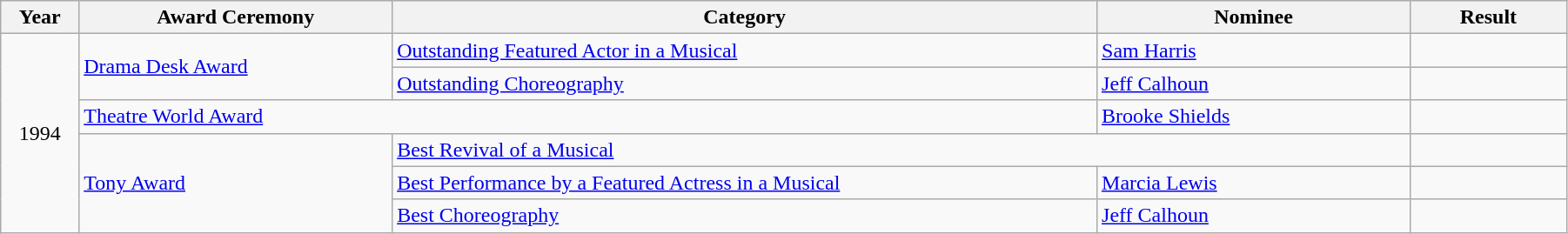<table class="wikitable" style="width:95%;">
<tr>
<th style="width:5%;">Year</th>
<th style="width:20%;">Award Ceremony</th>
<th style="width:45%;">Category</th>
<th style="width:20%;">Nominee</th>
<th style="width:10%;">Result</th>
</tr>
<tr>
<td rowspan="6" style="text-align:center;">1994</td>
<td rowspan="2"><a href='#'>Drama Desk Award</a></td>
<td><a href='#'>Outstanding Featured Actor in a Musical</a></td>
<td><a href='#'>Sam Harris</a></td>
<td></td>
</tr>
<tr>
<td><a href='#'>Outstanding Choreography</a></td>
<td><a href='#'>Jeff Calhoun</a></td>
<td></td>
</tr>
<tr>
<td colspan="2"><a href='#'>Theatre World Award</a></td>
<td><a href='#'>Brooke Shields</a></td>
<td></td>
</tr>
<tr>
<td rowspan="3"><a href='#'>Tony Award</a></td>
<td colspan="2"><a href='#'>Best Revival of a Musical</a></td>
<td></td>
</tr>
<tr>
<td><a href='#'>Best Performance by a Featured Actress in a Musical</a></td>
<td><a href='#'>Marcia Lewis</a></td>
<td></td>
</tr>
<tr>
<td><a href='#'>Best Choreography</a></td>
<td><a href='#'>Jeff Calhoun</a></td>
<td></td>
</tr>
</table>
